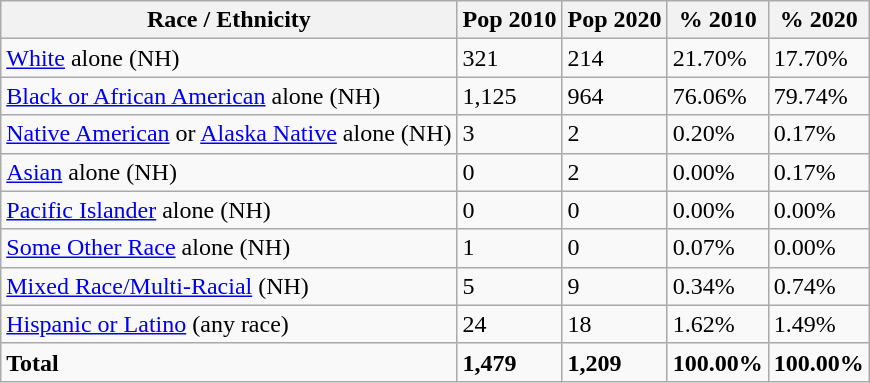<table class="wikitable">
<tr>
<th>Race / Ethnicity</th>
<th>Pop 2010</th>
<th>Pop 2020</th>
<th>% 2010</th>
<th>% 2020</th>
</tr>
<tr>
<td><a href='#'>White</a> alone (NH)</td>
<td>321</td>
<td>214</td>
<td>21.70%</td>
<td>17.70%</td>
</tr>
<tr>
<td><a href='#'>Black or African American</a> alone (NH)</td>
<td>1,125</td>
<td>964</td>
<td>76.06%</td>
<td>79.74%</td>
</tr>
<tr>
<td><a href='#'>Native American</a> or <a href='#'>Alaska Native</a> alone (NH)</td>
<td>3</td>
<td>2</td>
<td>0.20%</td>
<td>0.17%</td>
</tr>
<tr>
<td><a href='#'>Asian</a> alone (NH)</td>
<td>0</td>
<td>2</td>
<td>0.00%</td>
<td>0.17%</td>
</tr>
<tr>
<td><a href='#'>Pacific Islander</a> alone (NH)</td>
<td>0</td>
<td>0</td>
<td>0.00%</td>
<td>0.00%</td>
</tr>
<tr>
<td><a href='#'>Some Other Race</a> alone (NH)</td>
<td>1</td>
<td>0</td>
<td>0.07%</td>
<td>0.00%</td>
</tr>
<tr>
<td><a href='#'>Mixed Race/Multi-Racial</a> (NH)</td>
<td>5</td>
<td>9</td>
<td>0.34%</td>
<td>0.74%</td>
</tr>
<tr>
<td><a href='#'>Hispanic or Latino</a> (any race)</td>
<td>24</td>
<td>18</td>
<td>1.62%</td>
<td>1.49%</td>
</tr>
<tr>
<td><strong>Total</strong></td>
<td><strong>1,479</strong></td>
<td><strong>1,209</strong></td>
<td><strong>100.00%</strong></td>
<td><strong>100.00%</strong></td>
</tr>
</table>
